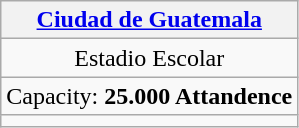<table class="wikitable" style="text-align:center">
<tr>
<th><a href='#'>Ciudad de Guatemala</a></th>
</tr>
<tr>
<td>Estadio Escolar</td>
</tr>
<tr>
<td>Capacity: <strong>25.000 Attandence</strong></td>
</tr>
<tr>
<td></td>
</tr>
</table>
